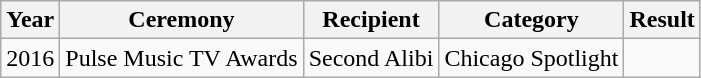<table class="wikitable">
<tr>
<th>Year</th>
<th>Ceremony</th>
<th>Recipient</th>
<th>Category</th>
<th>Result</th>
</tr>
<tr>
<td rowspan=2>2016</td>
<td>Pulse Music TV Awards</td>
<td>Second Alibi</td>
<td>Chicago Spotlight</td>
<td></td>
</tr>
</table>
